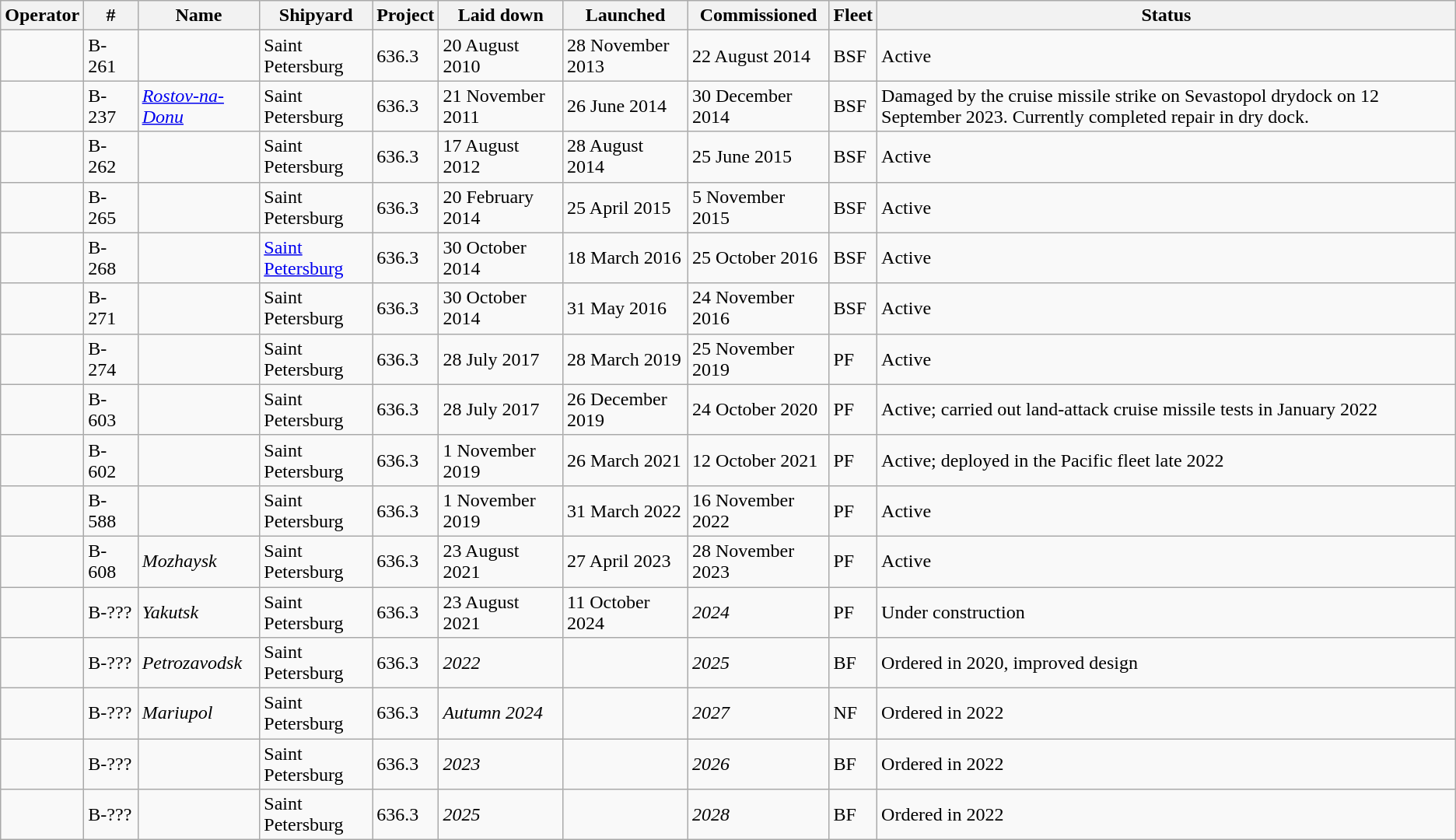<table class="wikitable">
<tr>
<th>Operator</th>
<th>#</th>
<th>Name</th>
<th>Shipyard</th>
<th>Project</th>
<th>Laid down</th>
<th>Launched</th>
<th>Commissioned</th>
<th>Fleet</th>
<th>Status</th>
</tr>
<tr>
<td></td>
<td>B-261</td>
<td><em></em></td>
<td>Saint Petersburg</td>
<td>636.3</td>
<td>20 August 2010</td>
<td>28 November 2013</td>
<td>22 August 2014</td>
<td>BSF</td>
<td>Active</td>
</tr>
<tr>
<td></td>
<td>B-237</td>
<td><em><a href='#'>Rostov-na-Donu</a></em></td>
<td>Saint Petersburg</td>
<td>636.3</td>
<td>21 November 2011</td>
<td>26 June 2014</td>
<td>30 December 2014</td>
<td>BSF</td>
<td>Damaged by the cruise missile strike on Sevastopol drydock on 12 September 2023.  Currently completed repair in dry dock.</td>
</tr>
<tr>
<td></td>
<td>B-262</td>
<td><em></em></td>
<td>Saint Petersburg</td>
<td>636.3</td>
<td>17 August 2012</td>
<td>28 August 2014</td>
<td>25 June 2015</td>
<td>BSF</td>
<td>Active</td>
</tr>
<tr>
<td></td>
<td>B-265</td>
<td><em></em></td>
<td>Saint Petersburg</td>
<td>636.3</td>
<td>20 February 2014</td>
<td>25 April 2015</td>
<td>5 November 2015</td>
<td>BSF</td>
<td>Active</td>
</tr>
<tr>
<td></td>
<td>B-268</td>
<td><em></em></td>
<td><a href='#'>Saint Petersburg</a></td>
<td>636.3</td>
<td>30 October 2014</td>
<td>18 March 2016</td>
<td>25 October 2016</td>
<td>BSF</td>
<td>Active</td>
</tr>
<tr>
<td></td>
<td>B-271</td>
<td><em></em></td>
<td>Saint Petersburg</td>
<td>636.3</td>
<td>30 October 2014</td>
<td>31 May 2016</td>
<td>24 November 2016</td>
<td>BSF</td>
<td>Active</td>
</tr>
<tr>
<td></td>
<td>B-274</td>
<td><em></em></td>
<td>Saint Petersburg</td>
<td>636.3</td>
<td>28 July 2017</td>
<td>28 March 2019</td>
<td>25 November 2019</td>
<td>PF</td>
<td>Active</td>
</tr>
<tr>
<td></td>
<td>B-603</td>
<td><em></em></td>
<td>Saint Petersburg</td>
<td>636.3</td>
<td>28 July 2017</td>
<td>26 December 2019</td>
<td>24 October 2020</td>
<td>PF</td>
<td>Active; carried out land-attack cruise missile tests in January 2022</td>
</tr>
<tr>
<td></td>
<td>B-602</td>
<td><em></em></td>
<td>Saint Petersburg</td>
<td>636.3</td>
<td>1 November 2019</td>
<td>26 March 2021</td>
<td>12 October 2021</td>
<td>PF</td>
<td>Active; deployed in the Pacific fleet late 2022</td>
</tr>
<tr>
<td></td>
<td>B-588</td>
<td><em></em></td>
<td>Saint Petersburg</td>
<td>636.3</td>
<td>1 November 2019</td>
<td>31 March 2022</td>
<td>16 November 2022</td>
<td>PF</td>
<td>Active</td>
</tr>
<tr>
<td></td>
<td>B-608</td>
<td><em>Mozhaysk</em></td>
<td>Saint Petersburg</td>
<td>636.3</td>
<td>23 August 2021</td>
<td>27 April 2023</td>
<td>28 November 2023</td>
<td>PF</td>
<td>Active</td>
</tr>
<tr>
<td></td>
<td>B-???</td>
<td><em>Yakutsk</em></td>
<td>Saint Petersburg</td>
<td>636.3</td>
<td>23 August 2021</td>
<td>11 October 2024</td>
<td><em>2024</em></td>
<td>PF</td>
<td>Under construction</td>
</tr>
<tr>
<td></td>
<td>B-???</td>
<td><em>Petrozavodsk</em></td>
<td>Saint Petersburg</td>
<td>636.3</td>
<td><em>2022</em></td>
<td></td>
<td><em>2025</em></td>
<td>BF</td>
<td>Ordered in 2020, improved design</td>
</tr>
<tr>
<td></td>
<td>B-???</td>
<td><em>Mariupol</em></td>
<td>Saint Petersburg</td>
<td>636.3</td>
<td><em>Autumn 2024</em></td>
<td></td>
<td><em>2027</em></td>
<td>NF</td>
<td>Ordered in 2022</td>
</tr>
<tr>
<td></td>
<td>B-???</td>
<td></td>
<td>Saint Petersburg</td>
<td>636.3</td>
<td><em>2023</em></td>
<td></td>
<td><em>2026</em></td>
<td>BF</td>
<td>Ordered in 2022</td>
</tr>
<tr>
<td></td>
<td>B-???</td>
<td></td>
<td>Saint Petersburg</td>
<td>636.3</td>
<td><em>2025</em></td>
<td></td>
<td><em>2028</em></td>
<td>BF</td>
<td>Ordered in 2022</td>
</tr>
</table>
